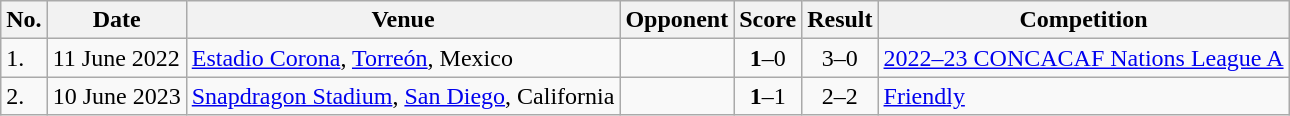<table class="wikitable plainrowheaders sortable">
<tr>
<th>No.</th>
<th>Date</th>
<th>Venue</th>
<th>Opponent</th>
<th>Score</th>
<th>Result</th>
<th>Competition</th>
</tr>
<tr>
<td>1.</td>
<td>11 June 2022</td>
<td><a href='#'>Estadio Corona</a>, <a href='#'>Torreón</a>, Mexico</td>
<td></td>
<td align=center><strong>1</strong>–0</td>
<td align=center>3–0</td>
<td><a href='#'>2022–23 CONCACAF Nations League A</a></td>
</tr>
<tr>
<td>2.</td>
<td>10 June 2023</td>
<td><a href='#'>Snapdragon Stadium</a>, <a href='#'>San Diego</a>, California</td>
<td></td>
<td align=center><strong>1</strong>–1</td>
<td align=center>2–2</td>
<td><a href='#'>Friendly</a></td>
</tr>
</table>
